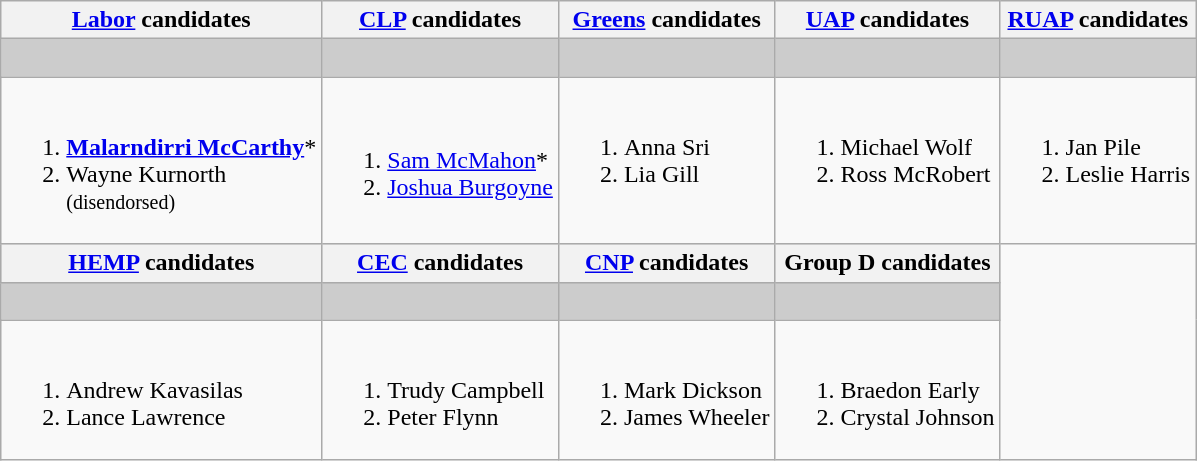<table class="wikitable">
<tr>
<th><a href='#'>Labor</a> candidates</th>
<th><a href='#'>CLP</a> candidates</th>
<th><a href='#'>Greens</a> candidates</th>
<th><a href='#'>UAP</a> candidates</th>
<th><a href='#'>RUAP</a> candidates</th>
</tr>
<tr style="background:#ccc;">
<td> </td>
<td> </td>
<td> </td>
<td></td>
<td> </td>
</tr>
<tr>
<td><br><ol><li><strong><a href='#'>Malarndirri McCarthy</a></strong>*</li><li>Wayne Kurnorth<br><small>(disendorsed)</small></li></ol></td>
<td><br><ol><li><a href='#'>Sam McMahon</a>*</li><li><a href='#'>Joshua Burgoyne</a></li></ol></td>
<td valign=top><br><ol><li>Anna Sri</li><li>Lia Gill</li></ol></td>
<td valign=top><br><ol><li>Michael Wolf</li><li>Ross McRobert</li></ol></td>
<td valign=top><br><ol><li>Jan Pile</li><li>Leslie Harris</li></ol></td>
</tr>
<tr style="background:#ccc;">
<th><a href='#'>HEMP</a> candidates</th>
<th><a href='#'>CEC</a> candidates</th>
<th><a href='#'>CNP</a> candidates</th>
<th>Group D candidates</th>
</tr>
<tr style="background:#ccc;">
<td> </td>
<td> </td>
<td> </td>
<td> </td>
</tr>
<tr>
<td valign="top"><br><ol><li>Andrew Kavasilas</li><li>Lance Lawrence</li></ol></td>
<td valign="top"><br><ol><li>Trudy Campbell</li><li>Peter Flynn</li></ol></td>
<td valign="top"><br><ol><li>Mark Dickson</li><li>James Wheeler</li></ol></td>
<td valign="top"><br><ol><li>Braedon Early</li><li>Crystal Johnson</li></ol></td>
</tr>
</table>
